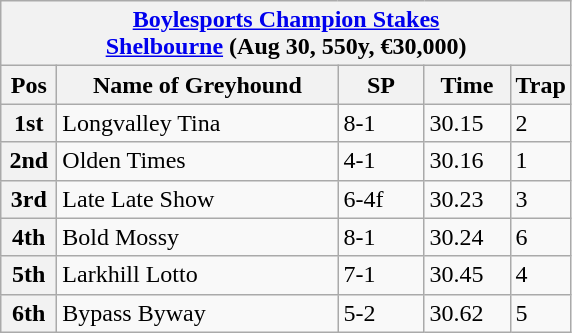<table class="wikitable">
<tr>
<th colspan="6"><a href='#'>Boylesports Champion Stakes</a><br> <a href='#'>Shelbourne</a> (Aug 30, 550y, €30,000)</th>
</tr>
<tr>
<th width=30>Pos</th>
<th width=180>Name of Greyhound</th>
<th width=50>SP</th>
<th width=50>Time</th>
<th width=30>Trap</th>
</tr>
<tr>
<th>1st</th>
<td>Longvalley Tina </td>
<td>8-1</td>
<td>30.15</td>
<td>2</td>
</tr>
<tr>
<th>2nd</th>
<td>Olden Times</td>
<td>4-1</td>
<td>30.16</td>
<td>1</td>
</tr>
<tr>
<th>3rd</th>
<td>Late Late Show</td>
<td>6-4f</td>
<td>30.23</td>
<td>3</td>
</tr>
<tr>
<th>4th</th>
<td>Bold Mossy</td>
<td>8-1</td>
<td>30.24</td>
<td>6</td>
</tr>
<tr>
<th>5th</th>
<td>Larkhill Lotto</td>
<td>7-1</td>
<td>30.45</td>
<td>4</td>
</tr>
<tr>
<th>6th</th>
<td>Bypass Byway</td>
<td>5-2</td>
<td>30.62</td>
<td>5</td>
</tr>
</table>
